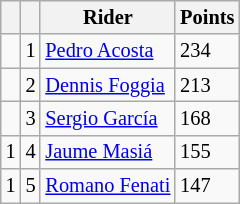<table class="wikitable" style="font-size: 85%;">
<tr>
<th></th>
<th></th>
<th>Rider</th>
<th>Points</th>
</tr>
<tr>
<td></td>
<td align=center>1</td>
<td> <a href='#'>Pedro Acosta</a></td>
<td align=left>234</td>
</tr>
<tr>
<td></td>
<td align=center>2</td>
<td> <a href='#'>Dennis Foggia</a></td>
<td align=left>213</td>
</tr>
<tr>
<td></td>
<td align=center>3</td>
<td> <a href='#'>Sergio García</a></td>
<td align=left>168</td>
</tr>
<tr>
<td> 1</td>
<td align=center>4</td>
<td> <a href='#'>Jaume Masiá</a></td>
<td align=left>155</td>
</tr>
<tr>
<td> 1</td>
<td align=center>5</td>
<td> <a href='#'>Romano Fenati</a></td>
<td align=left>147</td>
</tr>
</table>
